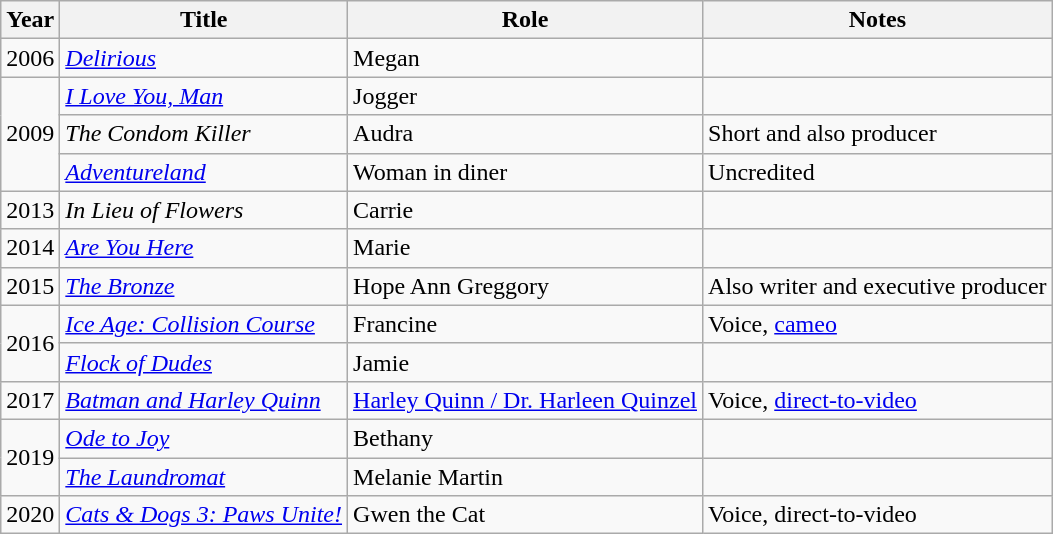<table class="wikitable sortable">
<tr>
<th>Year</th>
<th>Title</th>
<th>Role</th>
<th class="unsortable">Notes</th>
</tr>
<tr>
<td>2006</td>
<td><em><a href='#'>Delirious</a></em></td>
<td>Megan</td>
<td></td>
</tr>
<tr>
<td rowspan="3">2009</td>
<td><em><a href='#'>I Love You, Man</a></em></td>
<td>Jogger</td>
<td></td>
</tr>
<tr>
<td><em>The Condom Killer</em></td>
<td>Audra</td>
<td>Short and also producer</td>
</tr>
<tr>
<td><em><a href='#'>Adventureland</a></em></td>
<td>Woman in diner</td>
<td>Uncredited</td>
</tr>
<tr>
<td>2013</td>
<td><em>In Lieu of Flowers</em></td>
<td>Carrie</td>
<td></td>
</tr>
<tr>
<td>2014</td>
<td><em><a href='#'>Are You Here</a></em></td>
<td>Marie</td>
<td></td>
</tr>
<tr>
<td>2015</td>
<td><em><a href='#'>The Bronze</a></em></td>
<td>Hope Ann Greggory</td>
<td>Also writer and executive producer</td>
</tr>
<tr>
<td rowspan="2">2016</td>
<td><em><a href='#'>Ice Age: Collision Course</a></em></td>
<td>Francine</td>
<td>Voice, <a href='#'>cameo</a></td>
</tr>
<tr>
<td><em><a href='#'>Flock of Dudes</a></em></td>
<td>Jamie</td>
<td></td>
</tr>
<tr>
<td>2017</td>
<td><em><a href='#'>Batman and Harley Quinn</a></em></td>
<td><a href='#'>Harley Quinn / Dr. Harleen Quinzel</a></td>
<td>Voice, <a href='#'>direct-to-video</a></td>
</tr>
<tr>
<td rowspan="2">2019</td>
<td><em><a href='#'>Ode to Joy</a></em></td>
<td>Bethany</td>
<td></td>
</tr>
<tr>
<td><em><a href='#'>The Laundromat</a></em></td>
<td>Melanie Martin</td>
<td></td>
</tr>
<tr>
<td>2020</td>
<td><em><a href='#'>Cats & Dogs 3: Paws Unite!</a></em></td>
<td>Gwen the Cat</td>
<td>Voice, direct-to-video</td>
</tr>
</table>
